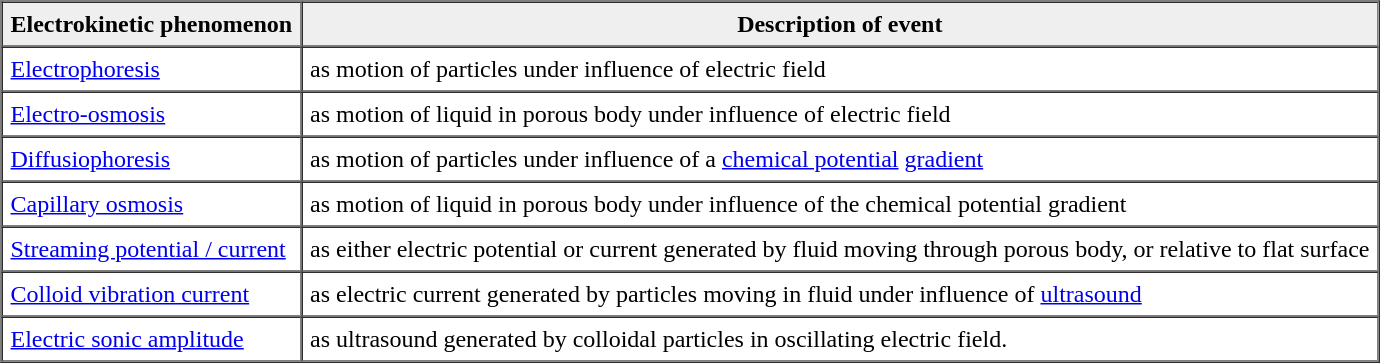<table border="1" cellpadding="5" cellspacing="0" align="center">
<tr>
<th scope="col" style="background:#efefef;">Electrokinetic phenomenon</th>
<th scope="col" style="background:#efefef;">Description of event</th>
</tr>
<tr>
<td><a href='#'>Electrophoresis</a></td>
<td>as motion of particles under influence of electric field</td>
</tr>
<tr>
<td><a href='#'>Electro-osmosis</a></td>
<td>as motion of liquid in porous body under influence of electric field</td>
</tr>
<tr>
<td><a href='#'>Diffusiophoresis</a></td>
<td>as motion of particles under influence of a <a href='#'>chemical potential</a> <a href='#'>gradient</a></td>
</tr>
<tr>
<td><a href='#'>Capillary osmosis</a></td>
<td>as motion of liquid in porous body under influence of the chemical potential gradient</td>
</tr>
<tr>
<td><a href='#'>Streaming potential / current</a></td>
<td>as either electric potential or current generated by fluid moving through porous body, or relative to flat surface</td>
</tr>
<tr>
<td><a href='#'>Colloid vibration current</a></td>
<td>as electric current generated by particles moving in fluid under influence of <a href='#'>ultrasound</a></td>
</tr>
<tr>
<td><a href='#'>Electric sonic amplitude</a></td>
<td>as ultrasound generated by colloidal particles in oscillating electric field.</td>
</tr>
</table>
